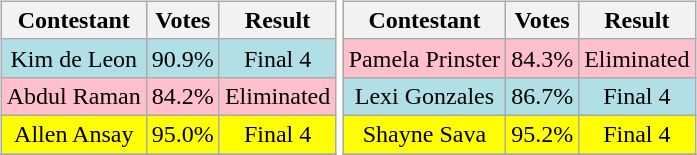<table>
<tr>
<td><br><table class="wikitable sortable nowrap" style="margin:auto; text-align:center">
<tr>
<th scope="col">Contestant</th>
<th scope="col">Votes</th>
<th scope="col">Result</th>
</tr>
<tr>
<td bgcolor=#b0e0e6>Kim de Leon</td>
<td bgcolor=#b0e0e6>90.9%</td>
<td bgcolor=#b0e0e6>Final 4</td>
</tr>
<tr>
<td bgcolor=pink>Abdul Raman</td>
<td bgcolor=pink>84.2%</td>
<td bgcolor=pink>Eliminated</td>
</tr>
<tr>
<td bgcolor=#FFFF00>Allen Ansay</td>
<td bgcolor=#FFFF00>95.0%</td>
<td bgcolor=#FFFF00>Final 4</td>
</tr>
<tr>
</tr>
</table>
</td>
<td><br><table class="wikitable sortable nowrap" style="margin:auto; text-align:center">
<tr>
<th scope="col">Contestant</th>
<th scope="col">Votes</th>
<th scope="col">Result</th>
</tr>
<tr>
<td bgcolor=pink>Pamela Prinster</td>
<td bgcolor=pink>84.3%</td>
<td bgcolor=pink>Eliminated</td>
</tr>
<tr>
<td bgcolor=#b0e0e6>Lexi Gonzales</td>
<td bgcolor=#b0e0e6>86.7%</td>
<td bgcolor=#b0e0e6>Final 4</td>
</tr>
<tr>
<td bgcolor=#FFFF00>Shayne Sava</td>
<td bgcolor=#FFFF00>95.2%</td>
<td bgcolor=#FFFF00>Final 4</td>
</tr>
<tr>
</tr>
</table>
</td>
</tr>
</table>
